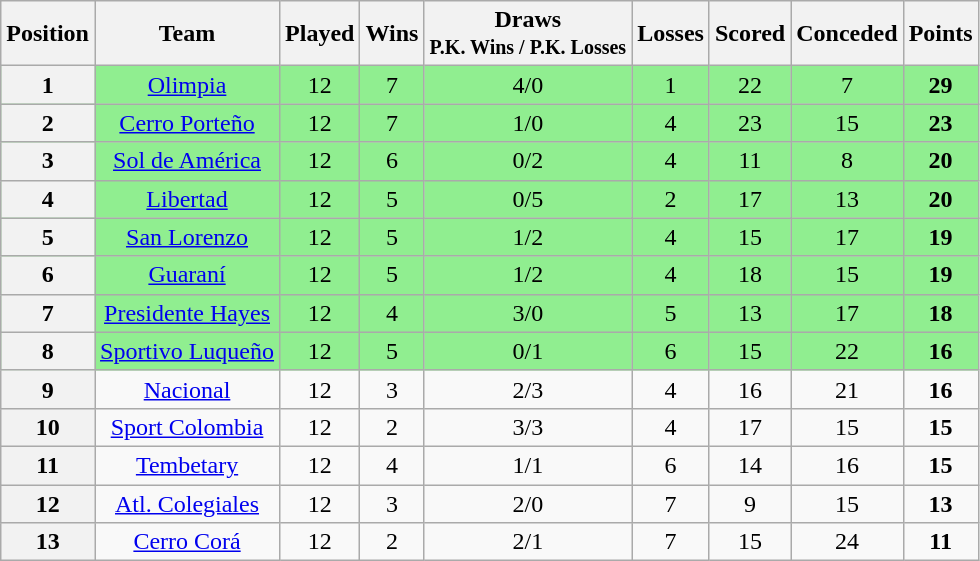<table class="wikitable" style="text-align:center">
<tr>
<th>Position</th>
<th>Team</th>
<th>Played</th>
<th>Wins</th>
<th>Draws<br><small>P.K. Wins / P.K. Losses</small></th>
<th>Losses</th>
<th>Scored</th>
<th>Conceded</th>
<th>Points</th>
</tr>
<tr bgcolor="lightgreen">
<th>1</th>
<td><a href='#'>Olimpia</a></td>
<td>12</td>
<td>7</td>
<td>4/0</td>
<td>1</td>
<td>22</td>
<td>7</td>
<td><strong>29</strong></td>
</tr>
<tr bgcolor="lightgreen">
<th>2</th>
<td><a href='#'>Cerro Porteño</a></td>
<td>12</td>
<td>7</td>
<td>1/0</td>
<td>4</td>
<td>23</td>
<td>15</td>
<td><strong>23</strong></td>
</tr>
<tr bgcolor="lightgreen">
<th>3</th>
<td><a href='#'>Sol de América</a></td>
<td>12</td>
<td>6</td>
<td>0/2</td>
<td>4</td>
<td>11</td>
<td>8</td>
<td><strong>20</strong></td>
</tr>
<tr bgcolor="lightgreen">
<th>4</th>
<td><a href='#'>Libertad</a></td>
<td>12</td>
<td>5</td>
<td>0/5</td>
<td>2</td>
<td>17</td>
<td>13</td>
<td><strong>20</strong></td>
</tr>
<tr bgcolor="lightgreen">
<th>5</th>
<td><a href='#'>San Lorenzo</a></td>
<td>12</td>
<td>5</td>
<td>1/2</td>
<td>4</td>
<td>15</td>
<td>17</td>
<td><strong>19</strong></td>
</tr>
<tr bgcolor="lightgreen">
<th>6</th>
<td><a href='#'>Guaraní</a></td>
<td>12</td>
<td>5</td>
<td>1/2</td>
<td>4</td>
<td>18</td>
<td>15</td>
<td><strong>19</strong></td>
</tr>
<tr bgcolor="lightgreen">
<th>7</th>
<td><a href='#'>Presidente Hayes</a></td>
<td>12</td>
<td>4</td>
<td>3/0</td>
<td>5</td>
<td>13</td>
<td>17</td>
<td><strong>18</strong></td>
</tr>
<tr bgcolor="lightgreen">
<th>8</th>
<td><a href='#'>Sportivo Luqueño</a></td>
<td>12</td>
<td>5</td>
<td>0/1</td>
<td>6</td>
<td>15</td>
<td>22</td>
<td><strong>16</strong></td>
</tr>
<tr>
<th>9</th>
<td><a href='#'>Nacional</a></td>
<td>12</td>
<td>3</td>
<td>2/3</td>
<td>4</td>
<td>16</td>
<td>21</td>
<td><strong>16</strong></td>
</tr>
<tr>
<th>10</th>
<td><a href='#'>Sport Colombia</a></td>
<td>12</td>
<td>2</td>
<td>3/3</td>
<td>4</td>
<td>17</td>
<td>15</td>
<td><strong>15</strong></td>
</tr>
<tr>
<th>11</th>
<td><a href='#'>Tembetary</a></td>
<td>12</td>
<td>4</td>
<td>1/1</td>
<td>6</td>
<td>14</td>
<td>16</td>
<td><strong>15</strong></td>
</tr>
<tr>
<th>12</th>
<td><a href='#'>Atl. Colegiales</a></td>
<td>12</td>
<td>3</td>
<td>2/0</td>
<td>7</td>
<td>9</td>
<td>15</td>
<td><strong>13</strong></td>
</tr>
<tr>
<th>13</th>
<td><a href='#'>Cerro Corá</a></td>
<td>12</td>
<td>2</td>
<td>2/1</td>
<td>7</td>
<td>15</td>
<td>24</td>
<td><strong>11</strong></td>
</tr>
</table>
